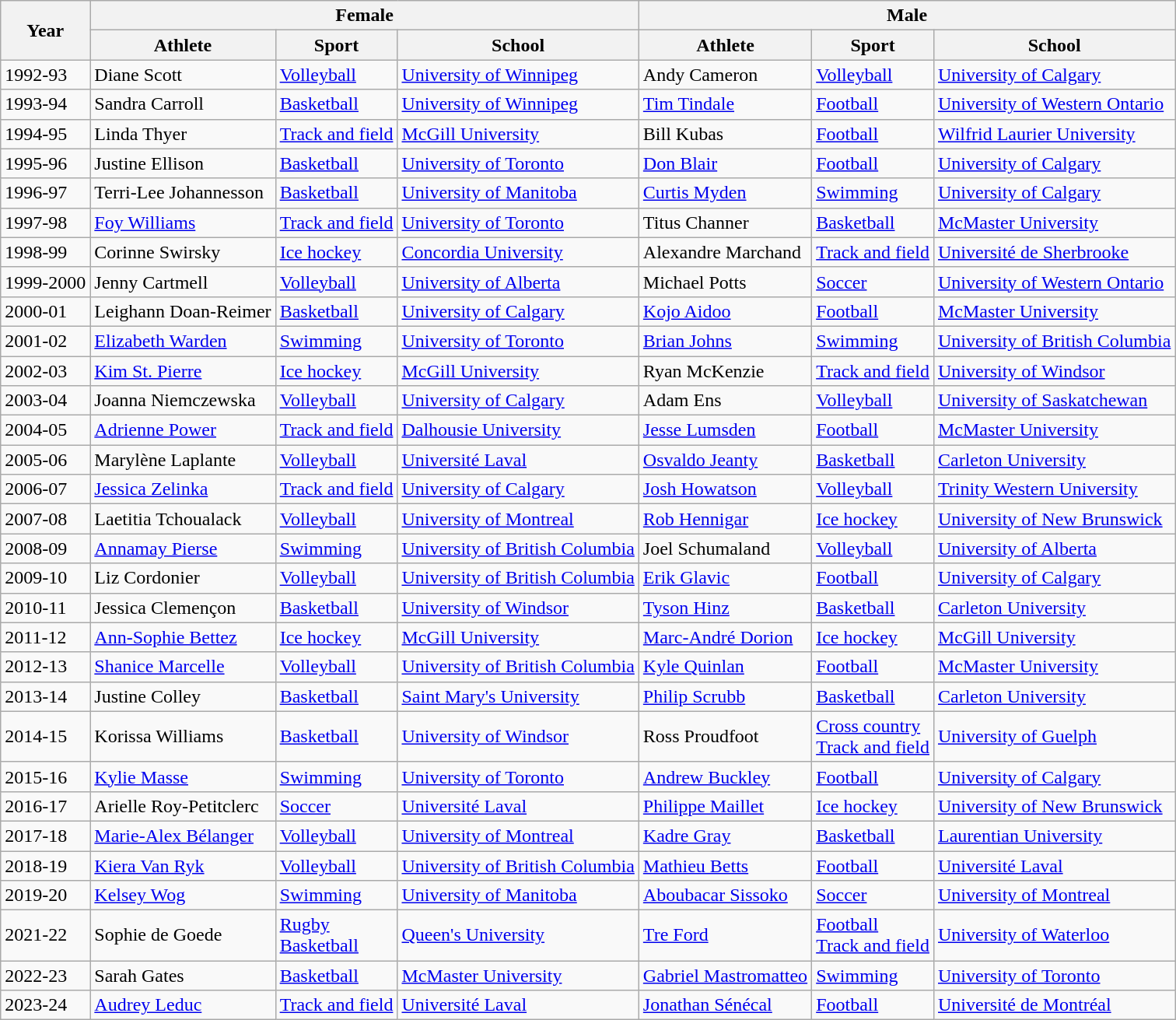<table class="wikitable">
<tr>
<th rowspan="2">Year</th>
<th colspan="3">Female</th>
<th colspan="3">Male</th>
</tr>
<tr>
<th>Athlete</th>
<th>Sport</th>
<th>School</th>
<th>Athlete</th>
<th>Sport</th>
<th>School</th>
</tr>
<tr>
<td>1992-93</td>
<td>Diane Scott</td>
<td><a href='#'>Volleyball</a></td>
<td><a href='#'>University of Winnipeg</a></td>
<td>Andy Cameron</td>
<td><a href='#'>Volleyball</a></td>
<td><a href='#'>University of Calgary</a></td>
</tr>
<tr>
<td>1993-94</td>
<td>Sandra Carroll</td>
<td><a href='#'>Basketball</a></td>
<td><a href='#'>University of Winnipeg</a></td>
<td><a href='#'>Tim Tindale</a></td>
<td><a href='#'>Football</a></td>
<td><a href='#'>University of Western Ontario</a></td>
</tr>
<tr>
<td>1994-95</td>
<td>Linda Thyer</td>
<td><a href='#'>Track and field</a></td>
<td><a href='#'>McGill University</a></td>
<td>Bill Kubas</td>
<td><a href='#'>Football</a></td>
<td><a href='#'>Wilfrid Laurier University</a></td>
</tr>
<tr>
<td>1995-96</td>
<td>Justine Ellison</td>
<td><a href='#'>Basketball</a></td>
<td><a href='#'>University of Toronto</a></td>
<td><a href='#'>Don Blair</a></td>
<td><a href='#'>Football</a></td>
<td><a href='#'>University of Calgary</a></td>
</tr>
<tr>
<td>1996-97</td>
<td>Terri-Lee Johannesson</td>
<td><a href='#'>Basketball</a></td>
<td><a href='#'>University of Manitoba</a></td>
<td><a href='#'>Curtis Myden</a></td>
<td><a href='#'>Swimming</a></td>
<td><a href='#'>University of Calgary</a></td>
</tr>
<tr>
<td>1997-98</td>
<td><a href='#'>Foy Williams</a></td>
<td><a href='#'>Track and field</a></td>
<td><a href='#'>University of Toronto</a></td>
<td>Titus Channer</td>
<td><a href='#'>Basketball</a></td>
<td><a href='#'>McMaster University</a></td>
</tr>
<tr>
<td>1998-99</td>
<td>Corinne Swirsky</td>
<td><a href='#'>Ice hockey</a></td>
<td><a href='#'>Concordia University</a></td>
<td>Alexandre Marchand</td>
<td><a href='#'>Track and field</a></td>
<td><a href='#'>Université de Sherbrooke</a></td>
</tr>
<tr>
<td>1999-2000</td>
<td>Jenny Cartmell</td>
<td><a href='#'>Volleyball</a></td>
<td><a href='#'>University of Alberta</a></td>
<td>Michael Potts</td>
<td><a href='#'>Soccer</a></td>
<td><a href='#'>University of Western Ontario</a></td>
</tr>
<tr>
<td>2000-01</td>
<td>Leighann Doan-Reimer</td>
<td><a href='#'>Basketball</a></td>
<td><a href='#'>University of Calgary</a></td>
<td><a href='#'>Kojo Aidoo</a></td>
<td><a href='#'>Football</a></td>
<td><a href='#'>McMaster University</a></td>
</tr>
<tr>
<td>2001-02</td>
<td><a href='#'>Elizabeth Warden</a></td>
<td><a href='#'>Swimming</a></td>
<td><a href='#'>University of Toronto</a></td>
<td><a href='#'>Brian Johns</a></td>
<td><a href='#'>Swimming</a></td>
<td><a href='#'>University of British Columbia</a></td>
</tr>
<tr>
<td>2002-03</td>
<td><a href='#'>Kim St. Pierre</a></td>
<td><a href='#'>Ice hockey</a></td>
<td><a href='#'>McGill University</a></td>
<td>Ryan McKenzie</td>
<td><a href='#'>Track and field</a></td>
<td><a href='#'>University of Windsor</a></td>
</tr>
<tr>
<td>2003-04</td>
<td>Joanna Niemczewska</td>
<td><a href='#'>Volleyball</a></td>
<td><a href='#'>University of Calgary</a></td>
<td>Adam Ens</td>
<td><a href='#'>Volleyball</a></td>
<td><a href='#'>University of Saskatchewan</a></td>
</tr>
<tr>
<td>2004-05</td>
<td><a href='#'>Adrienne Power</a></td>
<td><a href='#'>Track and field</a></td>
<td><a href='#'>Dalhousie University</a></td>
<td><a href='#'>Jesse Lumsden</a></td>
<td><a href='#'>Football</a></td>
<td><a href='#'>McMaster University</a></td>
</tr>
<tr>
<td>2005-06</td>
<td>Marylène Laplante</td>
<td><a href='#'>Volleyball</a></td>
<td><a href='#'>Université Laval</a></td>
<td><a href='#'>Osvaldo Jeanty</a></td>
<td><a href='#'>Basketball</a></td>
<td><a href='#'>Carleton University</a></td>
</tr>
<tr>
<td>2006-07</td>
<td><a href='#'>Jessica Zelinka</a></td>
<td><a href='#'>Track and field</a></td>
<td><a href='#'>University of Calgary</a></td>
<td><a href='#'>Josh Howatson</a></td>
<td><a href='#'>Volleyball</a></td>
<td><a href='#'>Trinity Western University</a></td>
</tr>
<tr>
<td>2007-08</td>
<td>Laetitia Tchoualack</td>
<td><a href='#'>Volleyball</a></td>
<td><a href='#'>University of Montreal</a></td>
<td><a href='#'>Rob Hennigar</a></td>
<td><a href='#'>Ice hockey</a></td>
<td><a href='#'>University of New Brunswick</a></td>
</tr>
<tr>
<td>2008-09</td>
<td><a href='#'>Annamay Pierse</a></td>
<td><a href='#'>Swimming</a></td>
<td><a href='#'>University of British Columbia</a></td>
<td>Joel Schumaland</td>
<td><a href='#'>Volleyball</a></td>
<td><a href='#'>University of Alberta</a></td>
</tr>
<tr>
<td>2009-10</td>
<td>Liz Cordonier</td>
<td><a href='#'>Volleyball</a></td>
<td><a href='#'>University of British Columbia</a></td>
<td><a href='#'>Erik Glavic</a></td>
<td><a href='#'>Football</a></td>
<td><a href='#'>University of Calgary</a></td>
</tr>
<tr>
<td>2010-11</td>
<td>Jessica Clemençon</td>
<td><a href='#'>Basketball</a></td>
<td><a href='#'>University of Windsor</a></td>
<td><a href='#'>Tyson Hinz</a></td>
<td><a href='#'>Basketball</a></td>
<td><a href='#'>Carleton University</a></td>
</tr>
<tr>
<td>2011-12</td>
<td><a href='#'>Ann-Sophie Bettez</a></td>
<td><a href='#'>Ice hockey</a></td>
<td><a href='#'>McGill University</a></td>
<td><a href='#'>Marc-André Dorion</a></td>
<td><a href='#'>Ice hockey</a></td>
<td><a href='#'>McGill University</a></td>
</tr>
<tr>
<td>2012-13</td>
<td><a href='#'>Shanice Marcelle</a></td>
<td><a href='#'>Volleyball</a></td>
<td><a href='#'>University of British Columbia</a></td>
<td><a href='#'>Kyle Quinlan</a></td>
<td><a href='#'>Football</a></td>
<td><a href='#'>McMaster University</a></td>
</tr>
<tr>
<td>2013-14</td>
<td>Justine Colley</td>
<td><a href='#'>Basketball</a></td>
<td><a href='#'>Saint Mary's University</a></td>
<td><a href='#'>Philip Scrubb</a></td>
<td><a href='#'>Basketball</a></td>
<td><a href='#'>Carleton University</a></td>
</tr>
<tr>
<td>2014-15</td>
<td>Korissa Williams</td>
<td><a href='#'>Basketball</a></td>
<td><a href='#'>University of Windsor</a></td>
<td>Ross Proudfoot</td>
<td><a href='#'>Cross country</a><br><a href='#'>Track and field</a></td>
<td><a href='#'>University of Guelph</a></td>
</tr>
<tr>
<td>2015-16</td>
<td><a href='#'>Kylie Masse</a></td>
<td><a href='#'>Swimming</a></td>
<td><a href='#'>University of Toronto</a></td>
<td><a href='#'>Andrew Buckley</a></td>
<td><a href='#'>Football</a></td>
<td><a href='#'>University of Calgary</a></td>
</tr>
<tr>
<td>2016-17</td>
<td>Arielle Roy-Petitclerc</td>
<td><a href='#'>Soccer</a></td>
<td><a href='#'>Université Laval</a></td>
<td><a href='#'>Philippe Maillet</a></td>
<td><a href='#'>Ice hockey</a></td>
<td><a href='#'>University of New Brunswick</a></td>
</tr>
<tr>
<td>2017-18</td>
<td><a href='#'>Marie-Alex Bélanger</a></td>
<td><a href='#'>Volleyball</a></td>
<td><a href='#'>University of Montreal</a></td>
<td><a href='#'>Kadre Gray</a></td>
<td><a href='#'>Basketball</a></td>
<td><a href='#'>Laurentian University</a></td>
</tr>
<tr>
<td>2018-19</td>
<td><a href='#'>Kiera Van Ryk</a></td>
<td><a href='#'>Volleyball</a></td>
<td><a href='#'>University of British Columbia</a></td>
<td><a href='#'>Mathieu Betts</a></td>
<td><a href='#'>Football</a></td>
<td><a href='#'>Université Laval</a></td>
</tr>
<tr>
<td>2019-20</td>
<td><a href='#'>Kelsey Wog</a></td>
<td><a href='#'>Swimming</a></td>
<td><a href='#'>University of Manitoba</a></td>
<td><a href='#'>Aboubacar Sissoko</a></td>
<td><a href='#'>Soccer</a></td>
<td><a href='#'>University of Montreal</a></td>
</tr>
<tr>
<td>2021-22</td>
<td>Sophie de Goede</td>
<td><a href='#'>Rugby</a><br><a href='#'>Basketball</a></td>
<td><a href='#'>Queen's University</a></td>
<td><a href='#'>Tre Ford</a></td>
<td><a href='#'>Football</a><br><a href='#'>Track and field</a></td>
<td><a href='#'>University of Waterloo</a></td>
</tr>
<tr>
<td>2022-23</td>
<td>Sarah Gates</td>
<td><a href='#'>Basketball</a></td>
<td><a href='#'>McMaster University</a></td>
<td><a href='#'>Gabriel Mastromatteo</a></td>
<td><a href='#'>Swimming</a></td>
<td><a href='#'>University of Toronto</a></td>
</tr>
<tr>
<td>2023-24</td>
<td><a href='#'>Audrey Leduc</a></td>
<td><a href='#'>Track and field</a></td>
<td><a href='#'>Université Laval</a></td>
<td><a href='#'>Jonathan Sénécal</a></td>
<td><a href='#'>Football</a></td>
<td><a href='#'>Université de Montréal</a></td>
</tr>
</table>
